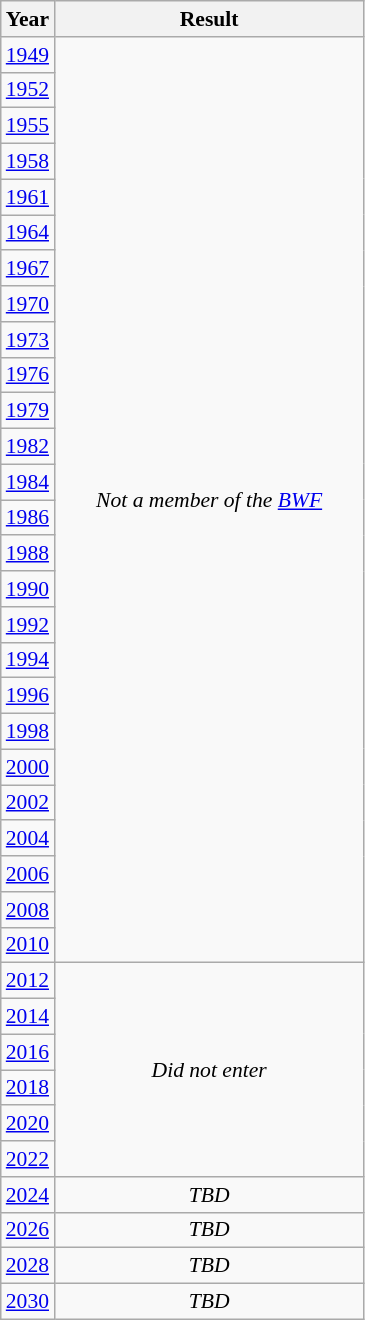<table class="wikitable" style="text-align: center; font-size:90%">
<tr>
<th>Year</th>
<th style="width:200px">Result</th>
</tr>
<tr>
<td> <a href='#'>1949</a></td>
<td rowspan="26"><em>Not a member of the <a href='#'>BWF</a></em></td>
</tr>
<tr>
<td> <a href='#'>1952</a></td>
</tr>
<tr>
<td> <a href='#'>1955</a></td>
</tr>
<tr>
<td> <a href='#'>1958</a></td>
</tr>
<tr>
<td> <a href='#'>1961</a></td>
</tr>
<tr>
<td> <a href='#'>1964</a></td>
</tr>
<tr>
<td> <a href='#'>1967</a></td>
</tr>
<tr>
<td> <a href='#'>1970</a></td>
</tr>
<tr>
<td> <a href='#'>1973</a></td>
</tr>
<tr>
<td> <a href='#'>1976</a></td>
</tr>
<tr>
<td> <a href='#'>1979</a></td>
</tr>
<tr>
<td> <a href='#'>1982</a></td>
</tr>
<tr>
<td> <a href='#'>1984</a></td>
</tr>
<tr>
<td> <a href='#'>1986</a></td>
</tr>
<tr>
<td> <a href='#'>1988</a></td>
</tr>
<tr>
<td> <a href='#'>1990</a></td>
</tr>
<tr>
<td> <a href='#'>1992</a></td>
</tr>
<tr>
<td> <a href='#'>1994</a></td>
</tr>
<tr>
<td> <a href='#'>1996</a></td>
</tr>
<tr>
<td> <a href='#'>1998</a></td>
</tr>
<tr>
<td> <a href='#'>2000</a></td>
</tr>
<tr>
<td> <a href='#'>2002</a></td>
</tr>
<tr>
<td> <a href='#'>2004</a></td>
</tr>
<tr>
<td> <a href='#'>2006</a></td>
</tr>
<tr>
<td> <a href='#'>2008</a></td>
</tr>
<tr>
<td> <a href='#'>2010</a></td>
</tr>
<tr>
<td> <a href='#'>2012</a></td>
<td rowspan="6"><em>Did not enter</em></td>
</tr>
<tr>
<td> <a href='#'>2014</a></td>
</tr>
<tr>
<td> <a href='#'>2016</a></td>
</tr>
<tr>
<td> <a href='#'>2018</a></td>
</tr>
<tr>
<td> <a href='#'>2020</a></td>
</tr>
<tr>
<td> <a href='#'>2022</a></td>
</tr>
<tr>
<td> <a href='#'>2024</a></td>
<td><em>TBD</em></td>
</tr>
<tr>
<td> <a href='#'>2026</a></td>
<td><em>TBD</em></td>
</tr>
<tr>
<td> <a href='#'>2028</a></td>
<td><em>TBD</em></td>
</tr>
<tr>
<td> <a href='#'>2030</a></td>
<td><em>TBD</em></td>
</tr>
</table>
